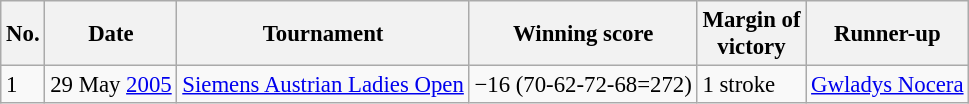<table class="wikitable" style="font-size:95%;">
<tr>
<th>No.</th>
<th>Date</th>
<th>Tournament</th>
<th>Winning score</th>
<th>Margin of<br>victory</th>
<th>Runner-up</th>
</tr>
<tr>
<td>1</td>
<td>29 May <a href='#'>2005</a></td>
<td><a href='#'>Siemens Austrian Ladies Open</a></td>
<td>−16 (70-62-72-68=272)</td>
<td>1 stroke</td>
<td> <a href='#'>Gwladys Nocera</a></td>
</tr>
</table>
